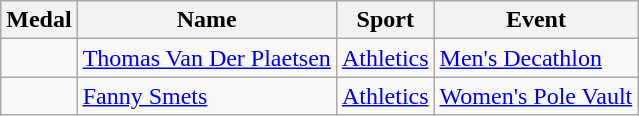<table class="wikitable sortable" style="font-size:100%">
<tr>
<th>Medal</th>
<th>Name</th>
<th>Sport</th>
<th>Event</th>
</tr>
<tr>
<td></td>
<td><a href='#'>Thomas Van Der Plaetsen</a></td>
<td><a href='#'>Athletics</a></td>
<td><a href='#'>Men's Decathlon</a></td>
</tr>
<tr>
<td></td>
<td><a href='#'>Fanny Smets</a></td>
<td><a href='#'>Athletics</a></td>
<td><a href='#'>Women's Pole Vault</a></td>
</tr>
</table>
